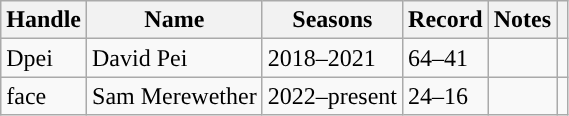<table class="wikitable">
<tr>
<th style="background:#">Handle</th>
<th style="background:#">Name</th>
<th style="background:#">Seasons</th>
<th style="background:#">Record</th>
<th style="background:#">Notes</th>
<th style="background:#"></th>
</tr>
<tr>
<td>Dpei</td>
<td>David Pei</td>
<td>2018–2021</td>
<td>64–41 </td>
<td></td>
<td></td>
</tr>
<tr>
<td>face</td>
<td>Sam Merewether</td>
<td>2022–present</td>
<td>24–16 </td>
<td></td>
<td></td>
</tr>
</table>
